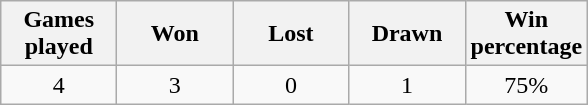<table class="wikitable" style="text-align:center">
<tr>
<th width="70">Games played</th>
<th width="70">Won</th>
<th width="70">Lost</th>
<th width="70">Drawn</th>
<th width="70">Win percentage</th>
</tr>
<tr>
<td>4</td>
<td>3</td>
<td>0</td>
<td>1</td>
<td>75%</td>
</tr>
</table>
